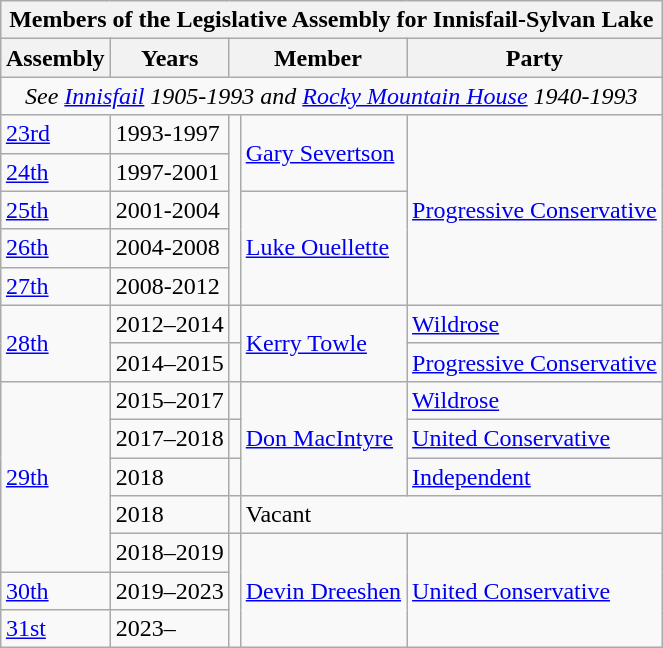<table class="wikitable" align=right>
<tr>
<th colspan=5>Members of the Legislative Assembly for Innisfail-Sylvan Lake</th>
</tr>
<tr>
<th>Assembly</th>
<th>Years</th>
<th colspan="2">Member</th>
<th>Party</th>
</tr>
<tr>
<td align="center" colspan=5><em>See <a href='#'>Innisfail</a> 1905-1993 and <a href='#'>Rocky Mountain House</a> 1940-1993</em></td>
</tr>
<tr>
<td><a href='#'>23rd</a></td>
<td>1993-1997</td>
<td rowspan=5 ></td>
<td rowspan=2><a href='#'>Gary Severtson</a></td>
<td rowspan=5><a href='#'>Progressive Conservative</a></td>
</tr>
<tr>
<td><a href='#'>24th</a></td>
<td>1997-2001</td>
</tr>
<tr>
<td><a href='#'>25th</a></td>
<td>2001-2004</td>
<td rowspan=3><a href='#'>Luke Ouellette</a></td>
</tr>
<tr>
<td><a href='#'>26th</a></td>
<td>2004-2008</td>
</tr>
<tr>
<td><a href='#'>27th</a></td>
<td>2008-2012</td>
</tr>
<tr>
<td rowspan=2><a href='#'>28th</a></td>
<td>2012–2014</td>
<td></td>
<td rowspan=2><a href='#'>Kerry Towle</a></td>
<td><a href='#'>Wildrose</a></td>
</tr>
<tr>
<td>2014–2015</td>
<td></td>
<td><a href='#'>Progressive Conservative</a></td>
</tr>
<tr>
<td rowspan=5><a href='#'>29th</a></td>
<td>2015–2017</td>
<td></td>
<td rowspan=3><a href='#'>Don MacIntyre</a></td>
<td><a href='#'>Wildrose</a></td>
</tr>
<tr>
<td>2017–2018</td>
<td></td>
<td><a href='#'>United Conservative</a></td>
</tr>
<tr>
<td>2018</td>
<td></td>
<td><a href='#'>Independent</a></td>
</tr>
<tr>
<td>2018</td>
<td></td>
<td colspan=2>Vacant</td>
</tr>
<tr>
<td>2018–2019</td>
<td rowspan=3 ></td>
<td rowspan=3><a href='#'>Devin Dreeshen</a></td>
<td rowspan=3><a href='#'>United Conservative</a></td>
</tr>
<tr>
<td><a href='#'>30th</a></td>
<td>2019–2023</td>
</tr>
<tr>
<td><a href='#'>31st</a></td>
<td>2023–</td>
</tr>
</table>
